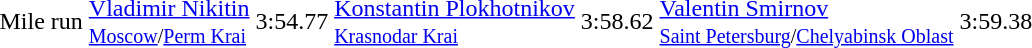<table>
<tr>
<td>Mile run</td>
<td><a href='#'>Vladimir Nikitin</a><br><small><a href='#'>Moscow</a>/<a href='#'>Perm Krai</a></small></td>
<td>3:54.77</td>
<td><a href='#'>Konstantin Plokhotnikov</a><br><small><a href='#'>Krasnodar Krai</a></small></td>
<td>3:58.62</td>
<td><a href='#'>Valentin Smirnov</a><br><small><a href='#'>Saint Petersburg</a>/<a href='#'>Chelyabinsk Oblast</a></small></td>
<td>3:59.38</td>
</tr>
</table>
